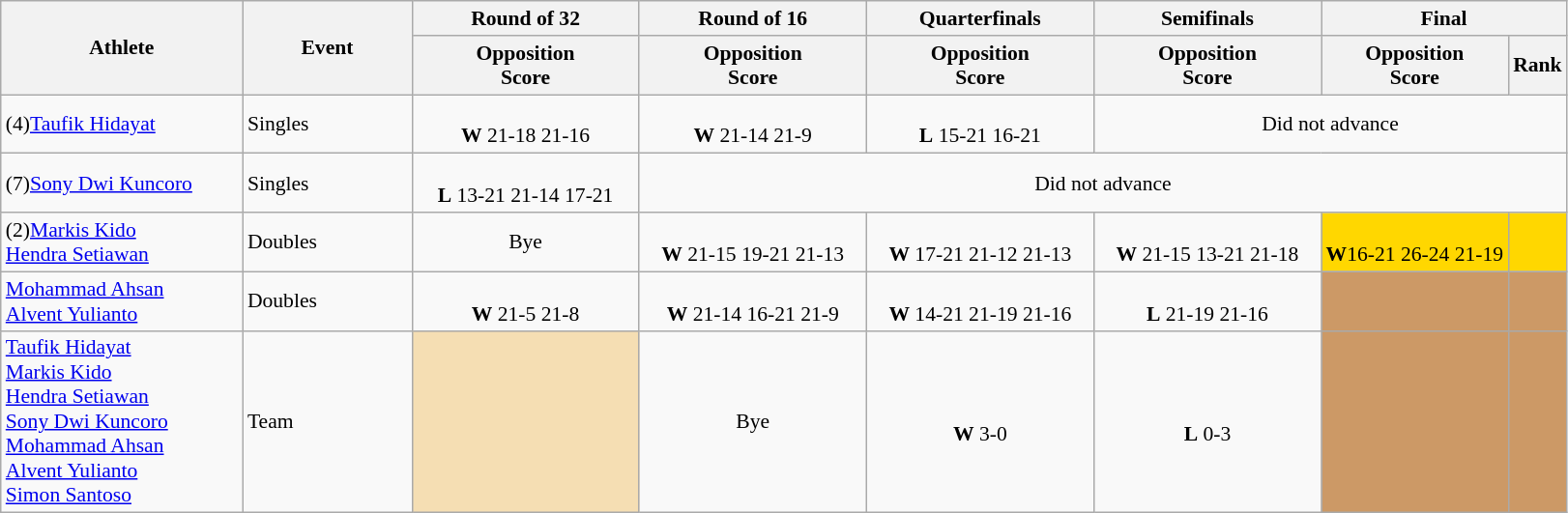<table class=wikitable style="font-size:90%; text-align:center">
<tr>
<th width="160" rowspan="2">Athlete</th>
<th width="110" rowspan="2">Event</th>
<th width="150">Round of 32</th>
<th width="150">Round of 16</th>
<th width="150">Quarterfinals</th>
<th width="150">Semifinals</th>
<th width="150" colspan="2">Final</th>
</tr>
<tr>
<th>Opposition<br>Score</th>
<th>Opposition<br>Score</th>
<th>Opposition<br>Score</th>
<th>Opposition<br>Score</th>
<th>Opposition<br>Score</th>
<th>Rank</th>
</tr>
<tr>
<td align=left>(4)<a href='#'>Taufik Hidayat</a></td>
<td align=left>Singles</td>
<td> <br><strong>W</strong> 21-18 21-16</td>
<td> <br><strong>W</strong> 21-14 21-9</td>
<td> <br><strong>L</strong> 15-21 16-21</td>
<td colspan="3" align="center">Did not advance</td>
</tr>
<tr>
<td align=left>(7)<a href='#'>Sony Dwi Kuncoro</a></td>
<td align=left>Singles</td>
<td> <br><strong>L</strong> 13-21 21-14 17-21</td>
<td colspan="5" align="center">Did not advance</td>
</tr>
<tr>
<td align=left>(2)<a href='#'>Markis Kido</a> <br> <a href='#'>Hendra Setiawan</a></td>
<td align=left>Doubles</td>
<td>Bye</td>
<td> <br><strong>W</strong> 21-15 19-21 21-13</td>
<td> <br><strong>W</strong> 17-21 21-12 21-13</td>
<td> <br><strong>W</strong> 21-15 13-21 21-18</td>
<td bgcolor="gold"><br><strong>W</strong>16-21 26-24 21-19</td>
<td bgcolor="gold"></td>
</tr>
<tr>
<td align=left><a href='#'>Mohammad Ahsan</a> <br> <a href='#'>Alvent Yulianto</a></td>
<td align=left>Doubles</td>
<td> <br><strong>W</strong> 21-5 21-8</td>
<td> <br><strong>W</strong> 21-14 16-21 21-9</td>
<td> <br><strong>W</strong> 14-21 21-19 21-16</td>
<td> <br><strong>L</strong> 21-19  21-16</td>
<td bgcolor=cc9966></td>
<td bgcolor=cc9966></td>
</tr>
<tr>
<td align=left><a href='#'>Taufik Hidayat</a><br><a href='#'>Markis Kido</a><br><a href='#'>Hendra Setiawan</a><br><a href='#'>Sony Dwi Kuncoro</a><br><a href='#'>Mohammad Ahsan</a><br><a href='#'>Alvent Yulianto</a><br><a href='#'>Simon Santoso</a></td>
<td align=left>Team</td>
<td bgcolor=wheat></td>
<td>Bye</td>
<td> <br><strong>W</strong> 3-0</td>
<td> <br><strong>L</strong> 0-3</td>
<td bgcolor=cc9966></td>
<td bgcolor=cc9966></td>
</tr>
</table>
